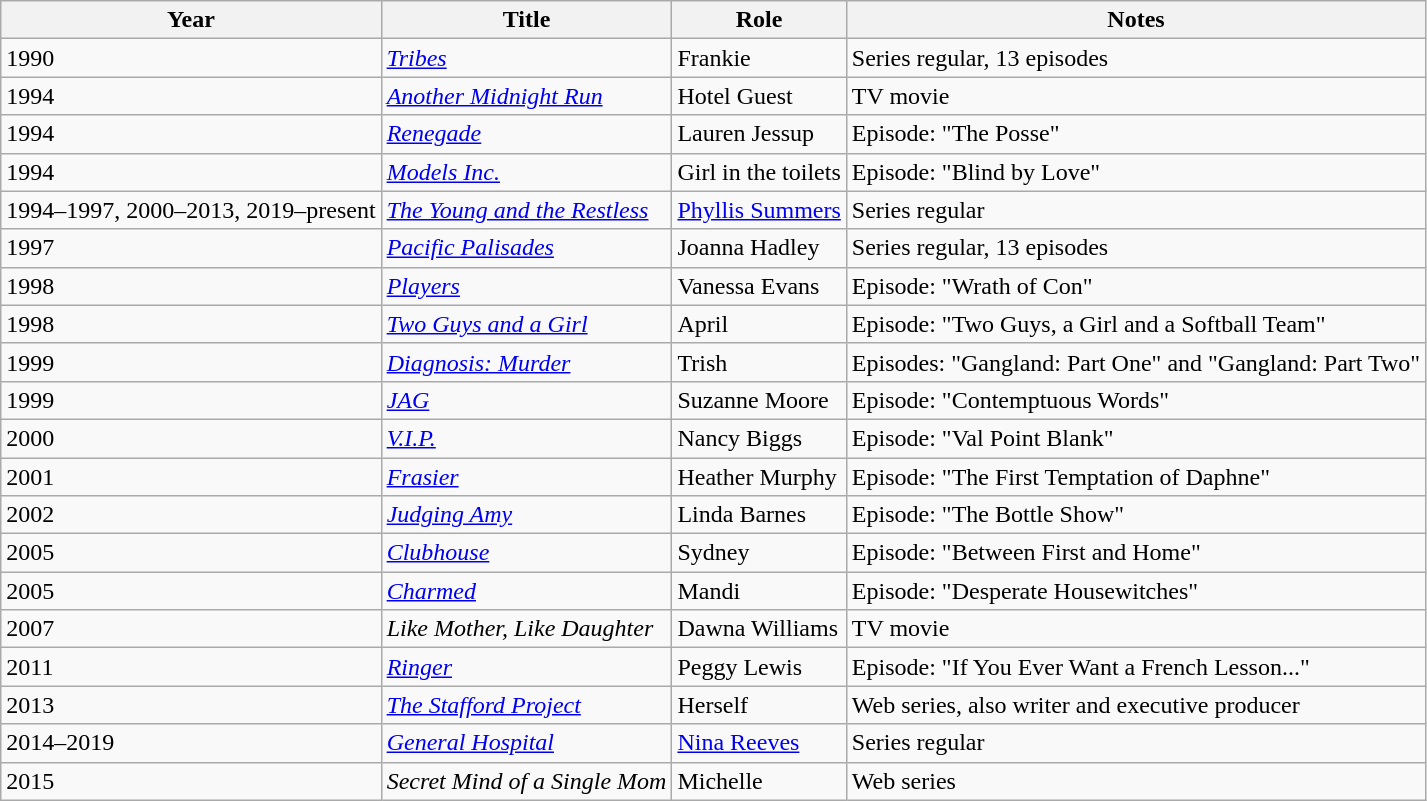<table class="wikitable sortable">
<tr>
<th>Year</th>
<th>Title</th>
<th>Role</th>
<th class="unsortable">Notes</th>
</tr>
<tr>
<td>1990</td>
<td><em><a href='#'>Tribes</a></em></td>
<td>Frankie</td>
<td>Series regular, 13 episodes</td>
</tr>
<tr>
<td>1994</td>
<td><em><a href='#'>Another Midnight Run</a></em></td>
<td>Hotel Guest</td>
<td>TV movie</td>
</tr>
<tr>
<td>1994</td>
<td><em><a href='#'>Renegade</a></em></td>
<td>Lauren Jessup</td>
<td>Episode: "The Posse"</td>
</tr>
<tr>
<td>1994</td>
<td><em><a href='#'>Models Inc.</a></em></td>
<td>Girl in the toilets</td>
<td>Episode: "Blind by Love"</td>
</tr>
<tr>
<td>1994–1997, 2000–2013, 2019–present</td>
<td><em><a href='#'>The Young and the Restless</a></em></td>
<td><a href='#'>Phyllis Summers</a></td>
<td>Series regular</td>
</tr>
<tr>
<td>1997</td>
<td><em><a href='#'>Pacific Palisades</a></em></td>
<td>Joanna Hadley</td>
<td>Series regular, 13 episodes</td>
</tr>
<tr>
<td>1998</td>
<td><em><a href='#'>Players</a></em></td>
<td>Vanessa Evans</td>
<td>Episode: "Wrath of Con"</td>
</tr>
<tr>
<td>1998</td>
<td><em><a href='#'>Two Guys and a Girl</a></em></td>
<td>April</td>
<td>Episode: "Two Guys, a Girl and a Softball Team"</td>
</tr>
<tr>
<td>1999</td>
<td><em><a href='#'>Diagnosis: Murder</a></em></td>
<td>Trish</td>
<td>Episodes: "Gangland: Part One" and "Gangland: Part Two"</td>
</tr>
<tr>
<td>1999</td>
<td><em><a href='#'>JAG</a></em></td>
<td>Suzanne Moore</td>
<td>Episode: "Contemptuous Words"</td>
</tr>
<tr>
<td>2000</td>
<td><em><a href='#'>V.I.P.</a></em></td>
<td>Nancy Biggs</td>
<td>Episode: "Val Point Blank"</td>
</tr>
<tr>
<td>2001</td>
<td><em><a href='#'>Frasier</a></em></td>
<td>Heather Murphy</td>
<td>Episode: "The First Temptation of Daphne"</td>
</tr>
<tr>
<td>2002</td>
<td><em><a href='#'>Judging Amy</a></em></td>
<td>Linda Barnes</td>
<td>Episode: "The Bottle Show"</td>
</tr>
<tr>
<td>2005</td>
<td><em><a href='#'>Clubhouse</a></em></td>
<td>Sydney</td>
<td>Episode: "Between First and Home"</td>
</tr>
<tr>
<td>2005</td>
<td><em><a href='#'>Charmed</a></em></td>
<td>Mandi</td>
<td>Episode: "Desperate Housewitches"</td>
</tr>
<tr>
<td>2007</td>
<td><em>Like Mother, Like Daughter</em></td>
<td>Dawna Williams</td>
<td>TV movie</td>
</tr>
<tr>
<td>2011</td>
<td><em><a href='#'>Ringer</a></em></td>
<td>Peggy Lewis</td>
<td>Episode: "If You Ever Want a French Lesson..."</td>
</tr>
<tr>
<td>2013</td>
<td><em><a href='#'>The Stafford Project</a></em></td>
<td>Herself</td>
<td>Web series, also writer and executive producer</td>
</tr>
<tr>
<td>2014–2019</td>
<td><em><a href='#'>General Hospital</a></em></td>
<td><a href='#'>Nina Reeves</a></td>
<td>Series regular</td>
</tr>
<tr>
<td>2015</td>
<td><em>Secret Mind of a Single Mom</em></td>
<td>Michelle</td>
<td>Web series</td>
</tr>
</table>
